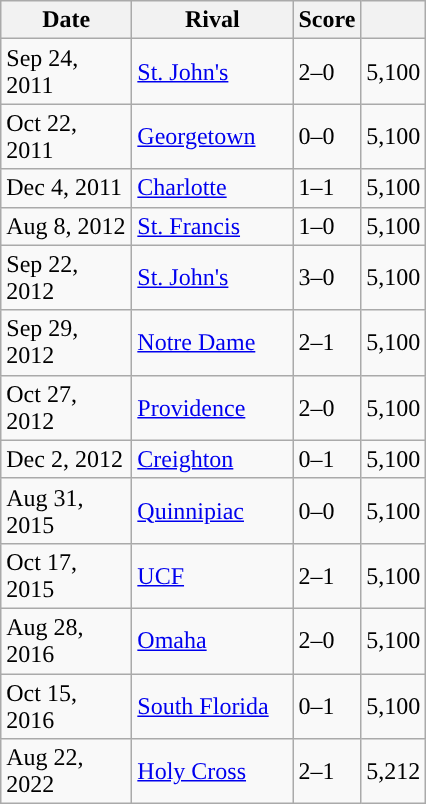<table class="wikitable sortable">
<tr>
<th width=80px>Date</th>
<th width=100px>Rival</th>
<th width=px>Score</th>
<th width=px></th>
</tr>
<tr>
<td>Sep 24, 2011</td>
<td><a href='#'>St. John's</a></td>
<td>2–0</td>
<td>5,100</td>
</tr>
<tr>
<td>Oct 22, 2011</td>
<td><a href='#'>Georgetown</a></td>
<td>0–0</td>
<td>5,100</td>
</tr>
<tr>
<td>Dec 4, 2011</td>
<td><a href='#'>Charlotte</a> </td>
<td>1–1</td>
<td>5,100</td>
</tr>
<tr>
<td>Aug 8, 2012</td>
<td><a href='#'>St. Francis</a></td>
<td>1–0</td>
<td>5,100</td>
</tr>
<tr>
<td>Sep 22, 2012</td>
<td><a href='#'>St. John's</a></td>
<td>3–0</td>
<td>5,100</td>
</tr>
<tr>
<td>Sep 29, 2012</td>
<td><a href='#'>Notre Dame</a></td>
<td>2–1</td>
<td>5,100</td>
</tr>
<tr>
<td>Oct 27, 2012</td>
<td><a href='#'>Providence</a></td>
<td>2–0</td>
<td>5,100</td>
</tr>
<tr>
<td>Dec 2, 2012</td>
<td><a href='#'>Creighton</a> </td>
<td>0–1</td>
<td>5,100</td>
</tr>
<tr>
<td>Aug 31, 2015</td>
<td><a href='#'>Quinnipiac</a></td>
<td>0–0</td>
<td>5,100</td>
</tr>
<tr>
<td>Oct 17, 2015</td>
<td><a href='#'>UCF</a></td>
<td>2–1</td>
<td>5,100</td>
</tr>
<tr>
<td>Aug 28, 2016</td>
<td><a href='#'>Omaha</a></td>
<td>2–0</td>
<td>5,100</td>
</tr>
<tr>
<td>Oct 15, 2016</td>
<td><a href='#'>South Florida</a></td>
<td>0–1</td>
<td>5,100</td>
</tr>
<tr>
<td>Aug 22, 2022</td>
<td><a href='#'>Holy Cross</a></td>
<td>2–1</td>
<td>5,212</td>
</tr>
</table>
